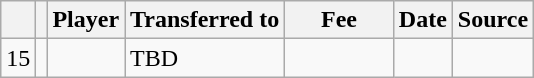<table class="wikitable plainrowheaders sortable">
<tr>
<th></th>
<th></th>
<th scope=col>Player</th>
<th>Transferred to</th>
<th !scope=col; style="width: 65px;">Fee</th>
<th scope=col>Date</th>
<th scope=col>Source</th>
</tr>
<tr>
<td align=center>15</td>
<td align=center></td>
<td></td>
<td>TBD</td>
<td></td>
<td></td>
<td></td>
</tr>
</table>
